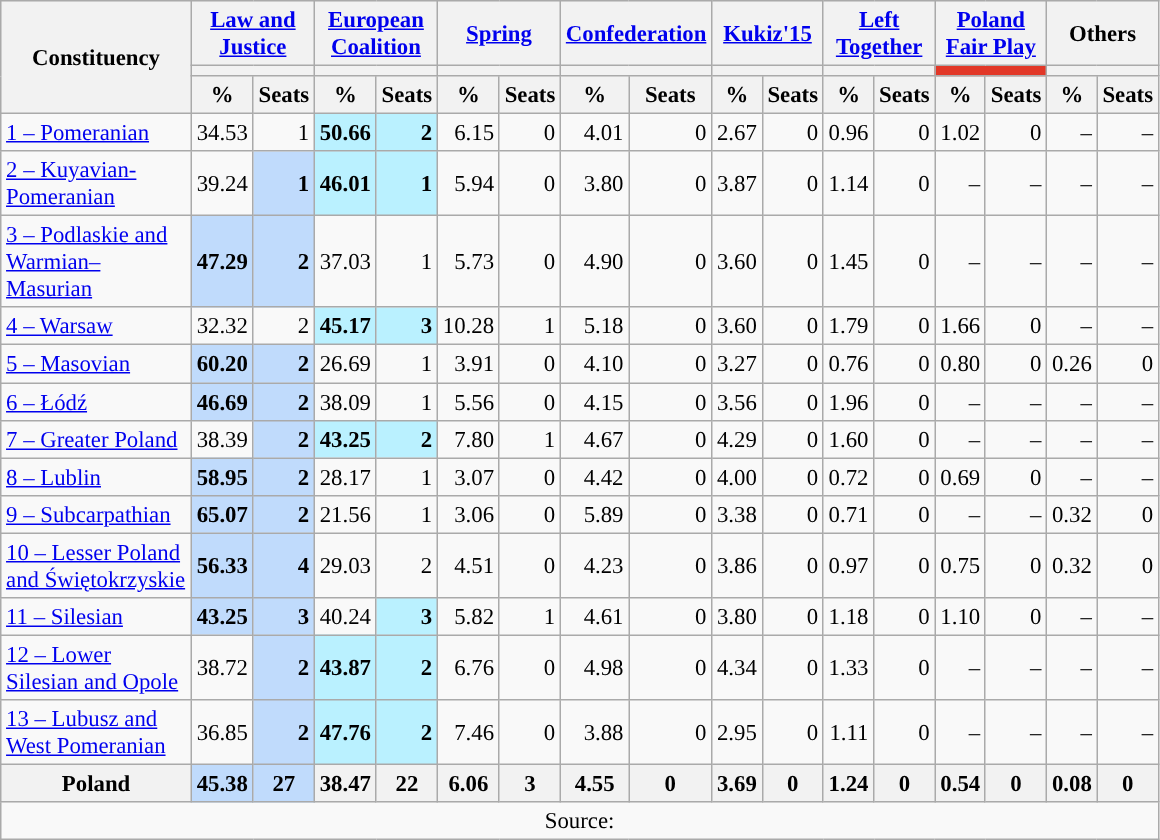<table class="wikitable sortable" style="text-align:right; font-size:95%">
<tr style="height:42px; text-align:center; background-color:#E9E9E9;">
<th rowspan="3" style="width:120px;">Constituency</th>
<th colspan="2" data-sort-type="number" style="width:40px;"><a href='#'>Law and Justice</a></th>
<th colspan="2" data-sort-type="number" style="width:40px;"><a href='#'>European Coalition</a></th>
<th colspan="2" data-sort-type="number" style="width:40px;"><a href='#'>Spring</a></th>
<th colspan="2" data-sort-type="number" style="width:40px;"><a href='#'>Confederation</a></th>
<th colspan="2" data-sort-type="number" style="width:40px;"><a href='#'>Kukiz'15</a></th>
<th colspan="2" data-sort-type="number" style="width:40px;"><a href='#'>Left Together</a></th>
<th colspan="2" data-sort-type="number" style="width:40px;"><a href='#'>Poland Fair Play</a></th>
<th colspan="2" data-sort-type="number" style="width:40px;">Others</th>
</tr>
<tr>
<th colspan="2" style="color:inherit;background:"></th>
<th colspan="2" style="color:inherit;background:"></th>
<th colspan="2" style="color:inherit;background:"></th>
<th colspan="2" style="color:inherit;background:"></th>
<th colspan="2" style="color:inherit;background:"></th>
<th colspan="2" style="color:inherit;background:"></th>
<th colspan="2" style="color:inherit;background:#E23727;"></th>
<th colspan="2" style="color:inherit;background:"></th>
</tr>
<tr>
<th>%</th>
<th>Seats</th>
<th>%</th>
<th>Seats</th>
<th>%</th>
<th>Seats</th>
<th>%</th>
<th>Seats</th>
<th>%</th>
<th>Seats</th>
<th>%</th>
<th>Seats</th>
<th>%</th>
<th>Seats</th>
<th>%</th>
<th>Seats</th>
</tr>
<tr>
<td align="left"><a href='#'>1 – Pomeranian</a></td>
<td>34.53</td>
<td>1</td>
<td style="font-weight:bold; background:#BAF1FF">50.66</td>
<td style="font-weight:bold; background:#BAF1FF">2</td>
<td>6.15</td>
<td>0</td>
<td>4.01</td>
<td>0</td>
<td>2.67</td>
<td>0</td>
<td>0.96</td>
<td>0</td>
<td>1.02</td>
<td>0</td>
<td>–</td>
<td>–</td>
</tr>
<tr>
<td align="left"><a href='#'>2 – Kuyavian-Pomeranian</a></td>
<td>39.24</td>
<td style="font-weight:bold; background:#C0DBFC">1</td>
<td style="font-weight:bold; background:#BAF1FF">46.01</td>
<td style="font-weight:bold; background:#BAF1FF">1</td>
<td>5.94</td>
<td>0</td>
<td>3.80</td>
<td>0</td>
<td>3.87</td>
<td>0</td>
<td>1.14</td>
<td>0</td>
<td>–</td>
<td>–</td>
<td>–</td>
<td>–</td>
</tr>
<tr>
<td align="left"><a href='#'>3 – Podlaskie and Warmian–Masurian</a></td>
<td style="font-weight:bold; background:#C0DBFC">47.29</td>
<td style="font-weight:bold; background:#C0DBFC">2</td>
<td>37.03</td>
<td>1</td>
<td>5.73</td>
<td>0</td>
<td>4.90</td>
<td>0</td>
<td>3.60</td>
<td>0</td>
<td>1.45</td>
<td>0</td>
<td>–</td>
<td>–</td>
<td>–</td>
<td>–</td>
</tr>
<tr>
<td align="left"><a href='#'>4 – Warsaw</a></td>
<td>32.32</td>
<td>2</td>
<td style="font-weight:bold; background:#BAF1FF">45.17</td>
<td style="font-weight:bold; background:#BAF1FF">3</td>
<td>10.28</td>
<td>1</td>
<td>5.18</td>
<td>0</td>
<td>3.60</td>
<td>0</td>
<td>1.79</td>
<td>0</td>
<td>1.66</td>
<td>0</td>
<td>–</td>
<td>–</td>
</tr>
<tr>
<td align="left"><a href='#'>5 – Masovian</a></td>
<td style="font-weight:bold; background:#C0DBFC">60.20</td>
<td style="font-weight:bold; background:#C0DBFC">2</td>
<td>26.69</td>
<td>1</td>
<td>3.91</td>
<td>0</td>
<td>4.10</td>
<td>0</td>
<td>3.27</td>
<td>0</td>
<td>0.76</td>
<td>0</td>
<td>0.80</td>
<td>0</td>
<td>0.26</td>
<td>0</td>
</tr>
<tr>
<td align="left"><a href='#'>6 – Łódź</a></td>
<td style="font-weight:bold; background:#C0DBFC">46.69</td>
<td style="font-weight:bold; background:#C0DBFC">2</td>
<td>38.09</td>
<td>1</td>
<td>5.56</td>
<td>0</td>
<td>4.15</td>
<td>0</td>
<td>3.56</td>
<td>0</td>
<td>1.96</td>
<td>0</td>
<td>–</td>
<td>–</td>
<td>–</td>
<td>–</td>
</tr>
<tr>
<td align="left"><a href='#'>7 – Greater Poland</a></td>
<td>38.39</td>
<td style="font-weight:bold; background:#C0DBFC">2</td>
<td style="font-weight:bold; background:#BAF1FF">43.25</td>
<td style="font-weight:bold; background:#BAF1FF">2</td>
<td>7.80</td>
<td>1</td>
<td>4.67</td>
<td>0</td>
<td>4.29</td>
<td>0</td>
<td>1.60</td>
<td>0</td>
<td>–</td>
<td>–</td>
<td>–</td>
<td>–</td>
</tr>
<tr>
<td align="left"><a href='#'>8 – Lublin</a></td>
<td style="font-weight:bold; background:#C0DBFC">58.95</td>
<td style="font-weight:bold; background:#C0DBFC">2</td>
<td>28.17</td>
<td>1</td>
<td>3.07</td>
<td>0</td>
<td>4.42</td>
<td>0</td>
<td>4.00</td>
<td>0</td>
<td>0.72</td>
<td>0</td>
<td>0.69</td>
<td>0</td>
<td>–</td>
<td>–</td>
</tr>
<tr>
<td align="left"><a href='#'>9 – Subcarpathian</a></td>
<td style="font-weight:bold; background:#C0DBFC">65.07</td>
<td style="font-weight:bold; background:#C0DBFC">2</td>
<td>21.56</td>
<td>1</td>
<td>3.06</td>
<td>0</td>
<td>5.89</td>
<td>0</td>
<td>3.38</td>
<td>0</td>
<td>0.71</td>
<td>0</td>
<td>–</td>
<td>–</td>
<td>0.32</td>
<td>0</td>
</tr>
<tr>
<td align="left"><a href='#'>10 – Lesser Poland and Świętokrzyskie</a></td>
<td style="font-weight:bold; background:#C0DBFC">56.33</td>
<td style="font-weight:bold; background:#C0DBFC">4</td>
<td>29.03</td>
<td>2</td>
<td>4.51</td>
<td>0</td>
<td>4.23</td>
<td>0</td>
<td>3.86</td>
<td>0</td>
<td>0.97</td>
<td>0</td>
<td>0.75</td>
<td>0</td>
<td>0.32</td>
<td>0</td>
</tr>
<tr>
<td align="left"><a href='#'>11 – Silesian</a></td>
<td style="font-weight:bold; background:#C0DBFC">43.25</td>
<td style="font-weight:bold; background:#C0DBFC">3</td>
<td>40.24</td>
<td style="font-weight:bold; background:#BAF1FF">3</td>
<td>5.82</td>
<td>1</td>
<td>4.61</td>
<td>0</td>
<td>3.80</td>
<td>0</td>
<td>1.18</td>
<td>0</td>
<td>1.10</td>
<td>0</td>
<td>–</td>
<td>–</td>
</tr>
<tr>
<td align="left"><a href='#'>12 – Lower Silesian and Opole</a></td>
<td>38.72</td>
<td style="font-weight:bold; background:#C0DBFC">2</td>
<td style="font-weight:bold; background:#BAF1FF">43.87</td>
<td style="font-weight:bold; background:#BAF1FF">2</td>
<td>6.76</td>
<td>0</td>
<td>4.98</td>
<td>0</td>
<td>4.34</td>
<td>0</td>
<td>1.33</td>
<td>0</td>
<td>–</td>
<td>–</td>
<td>–</td>
<td>–</td>
</tr>
<tr>
<td align="left"><a href='#'>13 – Lubusz and West Pomeranian</a></td>
<td>36.85</td>
<td style="font-weight:bold; background:#C0DBFC">2</td>
<td style="font-weight:bold; background:#BAF1FF">47.76</td>
<td style="font-weight:bold; background:#BAF1FF">2</td>
<td>7.46</td>
<td>0</td>
<td>3.88</td>
<td>0</td>
<td>2.95</td>
<td>0</td>
<td>1.11</td>
<td>0</td>
<td>–</td>
<td>–</td>
<td>–</td>
<td>–</td>
</tr>
<tr class=sortbottom>
<th>Poland</th>
<th style="font-weight:bold; background:#C0DBFC">45.38</th>
<th style="font-weight:bold; background:#C0DBFC">27</th>
<th>38.47</th>
<th>22</th>
<th>6.06</th>
<th>3</th>
<th>4.55</th>
<th>0</th>
<th>3.69</th>
<th>0</th>
<th>1.24</th>
<th>0</th>
<th>0.54</th>
<th>0</th>
<th>0.08</th>
<th>0</th>
</tr>
<tr class=sortbottom>
<td colspan="17" align="center">Source: </td>
</tr>
</table>
